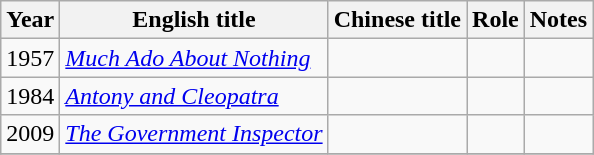<table class="wikitable">
<tr>
<th>Year</th>
<th>English title</th>
<th>Chinese title</th>
<th>Role</th>
<th>Notes</th>
</tr>
<tr>
<td>1957</td>
<td><em><a href='#'>Much Ado About Nothing</a></em></td>
<td></td>
<td></td>
<td></td>
</tr>
<tr>
<td>1984</td>
<td><em><a href='#'>Antony and Cleopatra</a></em></td>
<td></td>
<td></td>
<td></td>
</tr>
<tr>
<td>2009</td>
<td><em><a href='#'>The Government Inspector</a></em></td>
<td></td>
<td></td>
<td></td>
</tr>
<tr>
</tr>
</table>
